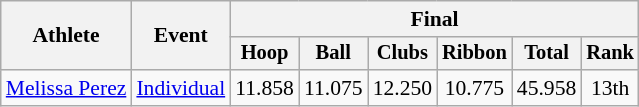<table class="wikitable" style="font-size:90%">
<tr>
<th rowspan="2">Athlete</th>
<th rowspan="2">Event</th>
<th colspan="6">Final</th>
</tr>
<tr style="font-size:95%">
<th>Hoop</th>
<th>Ball</th>
<th>Clubs</th>
<th>Ribbon</th>
<th>Total</th>
<th>Rank</th>
</tr>
<tr align=center>
<td align=left><a href='#'>Melissa Perez</a></td>
<td align=left><a href='#'>Individual</a></td>
<td>11.858</td>
<td>11.075</td>
<td>12.250</td>
<td>10.775</td>
<td>45.958</td>
<td>13th</td>
</tr>
</table>
